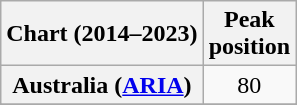<table class="wikitable sortable plainrowheaders">
<tr>
<th>Chart (2014–2023)</th>
<th>Peak<br>position</th>
</tr>
<tr>
<th scope="row">Australia (<a href='#'>ARIA</a>)</th>
<td align="center">80</td>
</tr>
<tr>
</tr>
<tr>
</tr>
<tr>
</tr>
<tr>
</tr>
<tr>
</tr>
<tr>
</tr>
<tr>
</tr>
<tr>
</tr>
<tr>
</tr>
<tr>
</tr>
<tr>
</tr>
</table>
